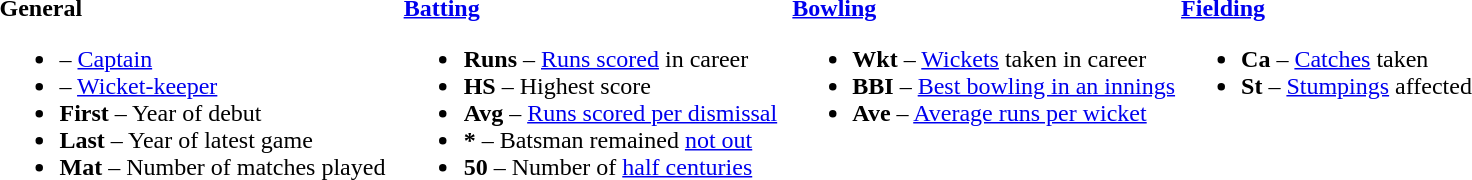<table>
<tr>
<td valign="top" style="width:26%"><br><strong>General</strong><ul><li> – <a href='#'>Captain</a></li><li> – <a href='#'>Wicket-keeper</a></li><li><strong>First</strong> – Year of debut</li><li><strong>Last</strong> – Year of latest game</li><li><strong>Mat</strong> – Number of matches played</li></ul></td>
<td valign="top" style="width:25%"><br><strong><a href='#'>Batting</a></strong><ul><li><strong>Runs</strong> – <a href='#'>Runs scored</a> in career</li><li><strong>HS</strong> – Highest score</li><li><strong>Avg</strong> – <a href='#'>Runs scored per dismissal</a></li><li><strong>*</strong> – Batsman remained <a href='#'>not out</a></li><li><strong>50</strong> – Number of <a href='#'>half centuries</a></li></ul></td>
<td valign="top" style="width:25%"><br><strong><a href='#'>Bowling</a></strong><ul><li><strong>Wkt</strong> – <a href='#'>Wickets</a> taken in career</li><li><strong>BBI</strong> – <a href='#'>Best bowling in an innings</a></li><li><strong>Ave</strong> – <a href='#'>Average runs per wicket</a></li></ul></td>
<td valign="top" style="width:24%"><br><strong><a href='#'>Fielding</a></strong><ul><li><strong>Ca</strong> – <a href='#'>Catches</a> taken</li><li><strong>St</strong> – <a href='#'>Stumpings</a> affected</li></ul></td>
</tr>
</table>
